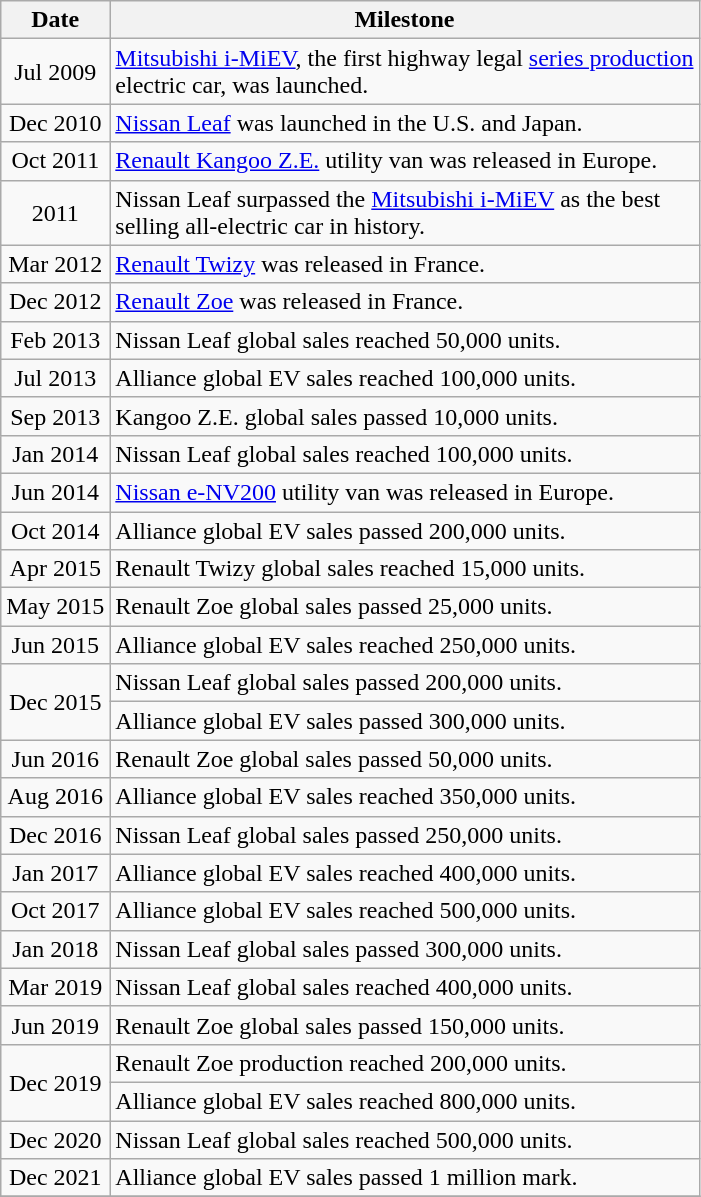<table class="wikitable" style="float: left; clear: left; margin-right: 20px">
<tr>
<th>Date</th>
<th>Milestone</th>
</tr>
<tr align=center>
<td>Jul 2009</td>
<td align=left><a href='#'>Mitsubishi i-MiEV</a>, the first highway legal <a href='#'>series production</a><br> electric car, was launched.</td>
</tr>
<tr>
<td style="text-align: center;">Dec 2010</td>
<td><a href='#'>Nissan Leaf</a> was launched in the U.S. and Japan.</td>
</tr>
<tr>
<td style="text-align: center;">Oct 2011</td>
<td><a href='#'>Renault Kangoo Z.E.</a> utility van was released in Europe.</td>
</tr>
<tr>
<td style="text-align: center;">2011</td>
<td>Nissan Leaf surpassed the <a href='#'>Mitsubishi i-MiEV</a> as the best <br>selling all-electric car in history.</td>
</tr>
<tr>
<td style="text-align: center;">Mar 2012</td>
<td><a href='#'>Renault Twizy</a> was released in France.</td>
</tr>
<tr>
<td style="text-align: center;">Dec 2012</td>
<td><a href='#'>Renault Zoe</a> was released in France.</td>
</tr>
<tr>
<td style="text-align: center;">Feb 2013</td>
<td>Nissan Leaf global sales reached 50,000 units.</td>
</tr>
<tr>
<td style="text-align: center;">Jul 2013</td>
<td>Alliance global EV sales reached 100,000 units.</td>
</tr>
<tr>
<td style="text-align: center;">Sep 2013</td>
<td>Kangoo Z.E. global sales passed 10,000 units.</td>
</tr>
<tr>
<td style="text-align: center;">Jan 2014</td>
<td>Nissan Leaf global sales reached 100,000 units.</td>
</tr>
<tr>
<td style="text-align: center;">Jun 2014</td>
<td><a href='#'>Nissan e-NV200</a> utility van was released in Europe.</td>
</tr>
<tr>
<td style="text-align: center;">Oct 2014</td>
<td>Alliance global EV sales passed 200,000 units.</td>
</tr>
<tr>
<td style="text-align: center;">Apr 2015</td>
<td>Renault Twizy global sales reached 15,000 units.</td>
</tr>
<tr>
<td style="text-align: center;">May 2015</td>
<td>Renault Zoe global sales passed 25,000 units.</td>
</tr>
<tr>
<td style="text-align: center;">Jun 2015</td>
<td>Alliance global EV sales reached 250,000 units.</td>
</tr>
<tr>
<td rowspan="2" style="text-align: center;">Dec 2015</td>
<td>Nissan Leaf global sales passed 200,000 units.</td>
</tr>
<tr>
<td>Alliance global EV sales passed 300,000 units.</td>
</tr>
<tr>
<td style="text-align: center;">Jun 2016</td>
<td>Renault Zoe global sales passed 50,000 units.</td>
</tr>
<tr>
<td style="text-align: center;">Aug 2016</td>
<td>Alliance global EV sales reached 350,000 units.</td>
</tr>
<tr>
<td style="text-align: center;">Dec 2016</td>
<td>Nissan Leaf global sales passed 250,000 units.</td>
</tr>
<tr>
<td style="text-align: center;">Jan 2017</td>
<td>Alliance global EV sales reached 400,000 units.</td>
</tr>
<tr>
<td style="text-align: center;">Oct 2017</td>
<td>Alliance global EV sales reached 500,000 units.</td>
</tr>
<tr>
<td style="text-align: center;">Jan 2018</td>
<td>Nissan Leaf global sales passed 300,000 units.</td>
</tr>
<tr>
<td style="text-align: center;">Mar 2019</td>
<td>Nissan Leaf global sales reached 400,000 units.</td>
</tr>
<tr>
<td style="text-align: center;">Jun 2019</td>
<td>Renault Zoe global sales passed 150,000 units.</td>
</tr>
<tr>
<td rowspan="2" style="text-align: center;">Dec 2019</td>
<td>Renault Zoe production reached 200,000 units.</td>
</tr>
<tr>
<td>Alliance global EV sales reached 800,000 units.</td>
</tr>
<tr>
<td style="text-align: center;">Dec 2020</td>
<td>Nissan Leaf global sales reached 500,000 units.</td>
</tr>
<tr>
<td style="text-align: center;">Dec 2021</td>
<td>Alliance global EV sales passed 1 million mark.</td>
</tr>
<tr>
</tr>
</table>
